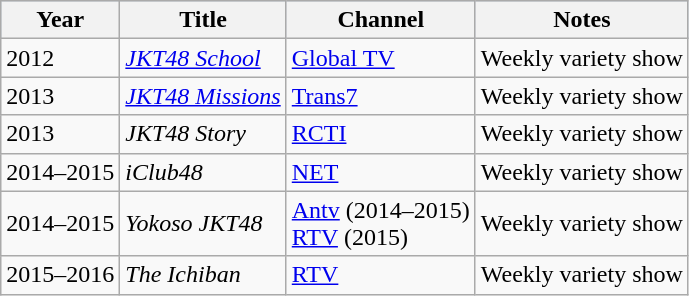<table class="wikitable">
<tr style="background:#b0c4de; text-align:center;">
<th>Year</th>
<th>Title</th>
<th>Channel</th>
<th>Notes</th>
</tr>
<tr>
<td>2012</td>
<td><em><a href='#'>JKT48 School</a></em></td>
<td><a href='#'>Global TV</a></td>
<td>Weekly variety show</td>
</tr>
<tr>
<td>2013</td>
<td><em><a href='#'>JKT48 Missions</a></em></td>
<td><a href='#'>Trans7</a></td>
<td>Weekly variety show</td>
</tr>
<tr>
<td>2013</td>
<td><em>JKT48 Story</em></td>
<td><a href='#'>RCTI</a></td>
<td>Weekly variety show</td>
</tr>
<tr>
<td>2014–2015</td>
<td><em>iClub48</em></td>
<td><a href='#'>NET</a></td>
<td>Weekly variety show</td>
</tr>
<tr>
<td>2014–2015</td>
<td><em>Yokoso JKT48</em></td>
<td><a href='#'>Antv</a> (2014–2015)<br><a href='#'>RTV</a> (2015)</td>
<td>Weekly variety show</td>
</tr>
<tr>
<td>2015–2016</td>
<td><em>The Ichiban</em></td>
<td><a href='#'>RTV</a></td>
<td>Weekly variety show</td>
</tr>
</table>
